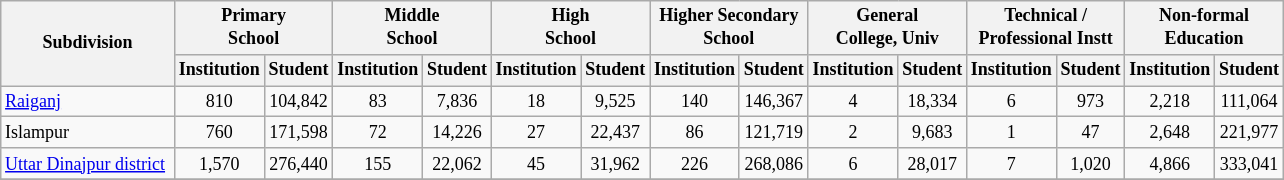<table class="wikitable" style="text-align:center;font-size: 9pt">
<tr>
<th width="110" rowspan="2">Subdivision</th>
<th colspan="2">Primary<br>School</th>
<th colspan="2">Middle<br>School</th>
<th colspan="2">High<br>School</th>
<th colspan="2">Higher Secondary<br>School</th>
<th colspan="2">General<br>College, Univ</th>
<th colspan="2">Technical /<br>Professional Instt</th>
<th colspan="2">Non-formal<br>Education</th>
</tr>
<tr>
<th width="30">Institution</th>
<th width="30">Student</th>
<th width="30">Institution</th>
<th width="30">Student</th>
<th width="30">Institution</th>
<th width="30">Student</th>
<th width="30">Institution</th>
<th width="30">Student</th>
<th width="30">Institution</th>
<th width="30">Student</th>
<th width="30">Institution</th>
<th width="30">Student</th>
<th width="30">Institution</th>
<th width="30">Student<br></th>
</tr>
<tr>
<td align=left><a href='#'>Raiganj</a></td>
<td align="center">810</td>
<td align="center">104,842</td>
<td align="center">83</td>
<td align="center">7,836</td>
<td align="center">18</td>
<td align="center">9,525</td>
<td align="center">140</td>
<td align="center">146,367</td>
<td align="center">4</td>
<td align="center">18,334</td>
<td align="center">6</td>
<td align="center">973</td>
<td align="center">2,218</td>
<td align="center">111,064</td>
</tr>
<tr>
<td align=left>Islampur</td>
<td align="center">760</td>
<td align="center">171,598</td>
<td align="center">72</td>
<td align="center">14,226</td>
<td align="center">27</td>
<td align="center">22,437</td>
<td align="center">86</td>
<td align="center">121,719</td>
<td align="center">2</td>
<td align="center">9,683</td>
<td align="center">1</td>
<td align="center">47</td>
<td align="center">2,648</td>
<td align="center">221,977</td>
</tr>
<tr>
<td align=left><a href='#'>Uttar Dinajpur district</a></td>
<td align="center">1,570</td>
<td align="center">276,440</td>
<td align="center">155</td>
<td align="center">22,062</td>
<td align="center">45</td>
<td align="center">31,962</td>
<td align="center">226</td>
<td align="center">268,086</td>
<td align="center">6</td>
<td align="center">28,017</td>
<td align="center">7</td>
<td align="center">1,020</td>
<td align="center">4,866</td>
<td align="center">333,041</td>
</tr>
<tr>
</tr>
</table>
